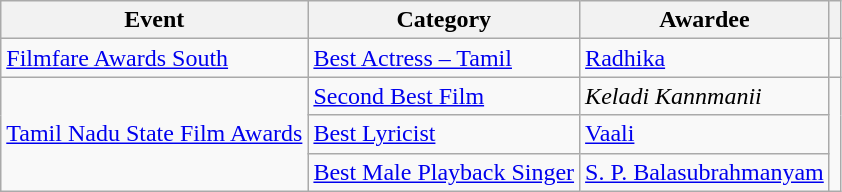<table class="wikitable">
<tr>
<th>Event</th>
<th>Category</th>
<th>Awardee</th>
<th></th>
</tr>
<tr>
<td><a href='#'>Filmfare Awards South</a></td>
<td><a href='#'>Best Actress – Tamil</a></td>
<td><a href='#'>Radhika</a></td>
<td style="text-align:center;"></td>
</tr>
<tr>
<td rowspan="3"><a href='#'>Tamil Nadu State Film Awards</a></td>
<td><a href='#'>Second Best Film</a></td>
<td><em>Keladi Kannmanii</em></td>
<td rowspan="3" style="text-align:center;"><br></td>
</tr>
<tr>
<td><a href='#'>Best Lyricist</a></td>
<td><a href='#'>Vaali</a></td>
</tr>
<tr>
<td><a href='#'>Best Male Playback Singer</a></td>
<td><a href='#'>S. P. Balasubrahmanyam</a></td>
</tr>
</table>
